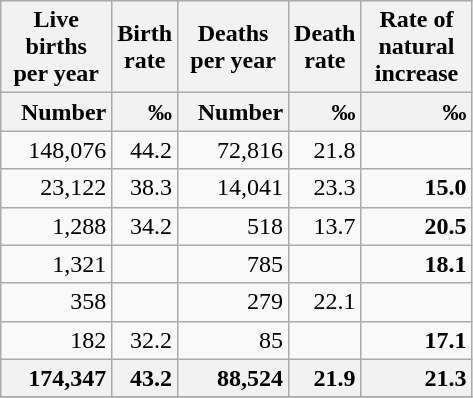<table class="wikitable sortable static-row-numbers">
<tr>
<th style="width:50pt;"><span> Live births per year </span></th>
<th style="width:25pt;"><span>Birth rate</span></th>
<th style="width:50pt;"><span>Deaths per year</span></th>
<th style="width:25pt;"><span>Death rate</span></th>
<th style="width:50pt;"><span>Rate of natural increase</span></th>
</tr>
<tr class="static-row-header">
<th style="text-align: right;"><span>Number</span></th>
<th style="text-align: right;"><span>‰</span></th>
<th style="text-align: right;"><span>Number</span></th>
<th style="text-align: right;"><span>‰</span></th>
<th style="text-align: right;"><span>‰</span></th>
</tr>
<tr>
<td style="text-align: right;"><span>148,076</span></td>
<td style="text-align: right;"><span>44.2</span></td>
<td style="text-align: right;"><span>72,816</span></td>
<td style="text-align: right;"><span>21.8</span></td>
<td style="text-align: right;"><span></span></td>
</tr>
<tr>
<td style="text-align: right;"><span>23,122</span></td>
<td style="text-align: right;"><span>38.3</span></td>
<td style="text-align: right;"><span>14,041</span></td>
<td style="text-align: right;"><span>23.3</span></td>
<td style="text-align: right;"><span><strong>15.0</strong> </span></td>
</tr>
<tr>
<td style="text-align: right;"><span>1,288</span></td>
<td style="text-align: right;"><span>34.2</span></td>
<td style="text-align: right;"><span>518</span></td>
<td style="text-align: right;"><span>13.7</span></td>
<td style="text-align: right;"><span><strong>20.5</strong></span></td>
</tr>
<tr>
<td style="text-align: right;"><span>1,321</span></td>
<td style="text-align: right;"><span><strong></strong></span></td>
<td style="text-align: right;"><span>785</span></td>
<td style="text-align: right;"><span><strong></strong></span></td>
<td style="text-align: right;"><span><strong>18.1</strong></span></td>
</tr>
<tr>
<td style="text-align: right;"><span>358</span></td>
<td style="text-align: right;"><span><strong></strong></span></td>
<td style="text-align: right;"><span>279</span></td>
<td style="text-align: right;"><span>22.1</span></td>
<td style="text-align: right;"><span></span></td>
</tr>
<tr>
<td style="text-align: right;"><span>182</span></td>
<td style="text-align: right;"><span>32.2</span></td>
<td style="text-align: right;"><span>85</span></td>
<td style="text-align: right;"><span><strong></strong></span></td>
<td style="text-align: right;"><span><strong>17.1</strong></span></td>
</tr>
<tr>
<th style="text-align: right;">174,347</th>
<th style="text-align: right;">43.2</th>
<th style="text-align: right;">88,524</th>
<th style="text-align: right;">21.9</th>
<th style="text-align: right;">21.3</th>
</tr>
<tr>
</tr>
</table>
